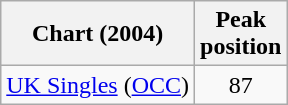<table class="wikitable">
<tr>
<th>Chart (2004)</th>
<th>Peak<br>position</th>
</tr>
<tr>
<td><a href='#'>UK Singles</a> (<a href='#'>OCC</a>)</td>
<td align="center">87</td>
</tr>
</table>
